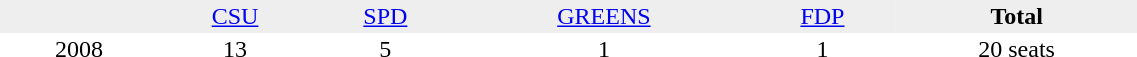<table border="0" cellpadding="2" cellspacing="0" width="60%">
<tr bgcolor="#eeeeee" align="center">
<td></td>
<td><a href='#'>CSU</a></td>
<td><a href='#'>SPD</a></td>
<td><a href='#'>GREENS</a></td>
<td><a href='#'>FDP</a></td>
<td><strong>Total</strong></td>
</tr>
<tr align="center">
<td>2008</td>
<td>13</td>
<td>5</td>
<td>1</td>
<td>1</td>
<td>20 seats</td>
</tr>
</table>
